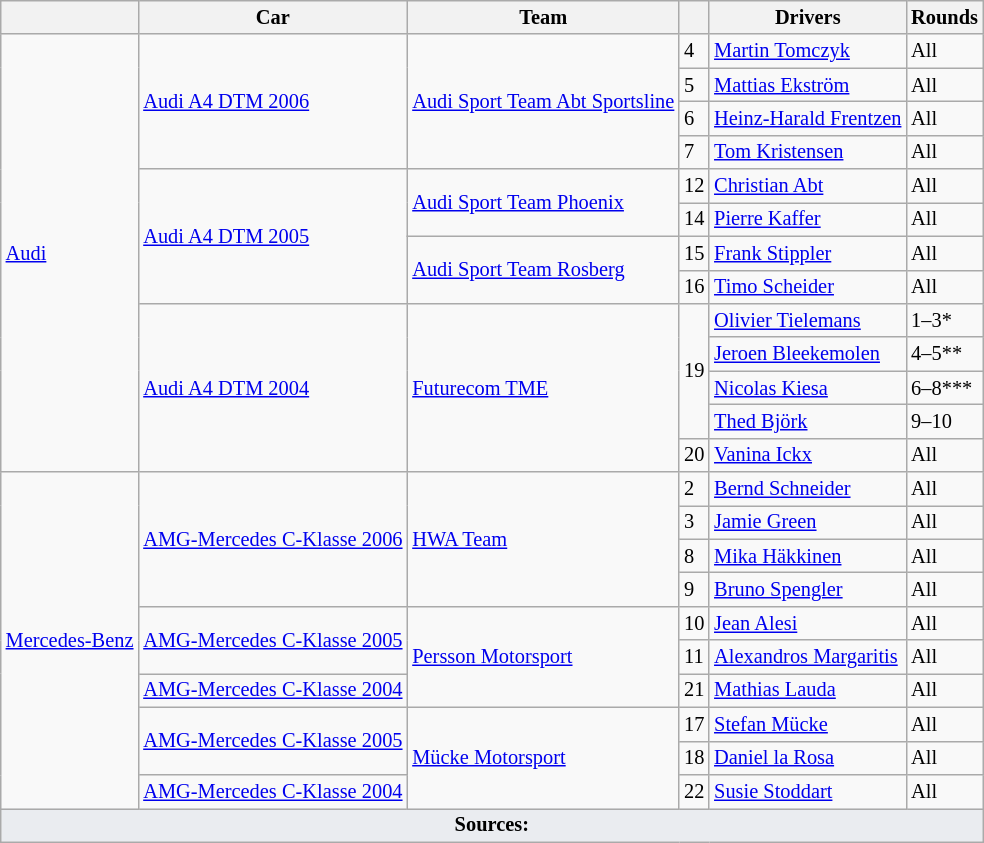<table class="wikitable sortable" style="font-size: 85%">
<tr>
<th></th>
<th>Car</th>
<th>Team</th>
<th></th>
<th>Drivers</th>
<th>Rounds</th>
</tr>
<tr>
<td rowspan="13"><a href='#'>Audi</a></td>
<td rowspan="4"><a href='#'>Audi A4 DTM 2006</a></td>
<td rowspan="4"><a href='#'>Audi Sport Team Abt Sportsline</a></td>
<td>4</td>
<td> <a href='#'>Martin Tomczyk</a></td>
<td>All</td>
</tr>
<tr>
<td>5</td>
<td> <a href='#'>Mattias Ekström</a></td>
<td>All</td>
</tr>
<tr>
<td>6</td>
<td> <a href='#'>Heinz-Harald Frentzen</a></td>
<td>All</td>
</tr>
<tr>
<td>7</td>
<td> <a href='#'>Tom Kristensen</a></td>
<td>All</td>
</tr>
<tr>
<td rowspan="4"><a href='#'>Audi A4 DTM 2005</a></td>
<td rowspan="2"><a href='#'>Audi Sport Team Phoenix</a></td>
<td>12</td>
<td> <a href='#'>Christian Abt</a></td>
<td>All</td>
</tr>
<tr>
<td>14</td>
<td> <a href='#'>Pierre Kaffer</a></td>
<td>All</td>
</tr>
<tr>
<td rowspan="2"><a href='#'>Audi Sport Team Rosberg</a></td>
<td>15</td>
<td> <a href='#'>Frank Stippler</a></td>
<td>All</td>
</tr>
<tr>
<td>16</td>
<td> <a href='#'>Timo Scheider</a></td>
<td>All</td>
</tr>
<tr>
<td rowspan="5"><a href='#'>Audi A4 DTM 2004</a></td>
<td rowspan="5"><a href='#'>Futurecom TME</a></td>
<td rowspan="4">19</td>
<td> <a href='#'>Olivier Tielemans</a></td>
<td>1–3*</td>
</tr>
<tr>
<td> <a href='#'>Jeroen Bleekemolen</a></td>
<td>4–5**</td>
</tr>
<tr>
<td> <a href='#'>Nicolas Kiesa</a></td>
<td>6–8***</td>
</tr>
<tr>
<td> <a href='#'>Thed Björk</a></td>
<td>9–10</td>
</tr>
<tr>
<td>20</td>
<td> <a href='#'>Vanina Ickx</a></td>
<td>All</td>
</tr>
<tr>
<td rowspan="10"><a href='#'>Mercedes-Benz</a></td>
<td rowspan="4"><a href='#'>AMG-Mercedes C-Klasse 2006</a></td>
<td rowspan="4"><a href='#'>HWA Team</a></td>
<td>2</td>
<td> <a href='#'>Bernd Schneider</a></td>
<td>All</td>
</tr>
<tr>
<td>3</td>
<td> <a href='#'>Jamie Green</a></td>
<td>All</td>
</tr>
<tr>
<td>8</td>
<td> <a href='#'>Mika Häkkinen</a></td>
<td>All</td>
</tr>
<tr>
<td>9</td>
<td> <a href='#'>Bruno Spengler</a></td>
<td>All</td>
</tr>
<tr>
<td rowspan="2"><a href='#'>AMG-Mercedes C-Klasse 2005</a></td>
<td rowspan="3"><a href='#'>Persson Motorsport</a></td>
<td>10</td>
<td> <a href='#'>Jean Alesi</a></td>
<td>All</td>
</tr>
<tr>
<td>11</td>
<td> <a href='#'>Alexandros Margaritis</a></td>
<td>All</td>
</tr>
<tr>
<td><a href='#'>AMG-Mercedes C-Klasse 2004</a></td>
<td>21</td>
<td> <a href='#'>Mathias Lauda</a></td>
<td>All</td>
</tr>
<tr>
<td rowspan="2"><a href='#'>AMG-Mercedes C-Klasse 2005</a></td>
<td rowspan="3"><a href='#'>Mücke Motorsport</a></td>
<td>17</td>
<td> <a href='#'>Stefan Mücke</a></td>
<td>All</td>
</tr>
<tr>
<td>18</td>
<td> <a href='#'>Daniel la Rosa</a></td>
<td>All</td>
</tr>
<tr>
<td><a href='#'>AMG-Mercedes C-Klasse 2004</a></td>
<td>22</td>
<td> <a href='#'>Susie Stoddart</a></td>
<td>All</td>
</tr>
<tr class="sortbottom">
<td colspan="6" style="background-color:#EAECF0;text-align:center"><strong>Sources:</strong></td>
</tr>
</table>
